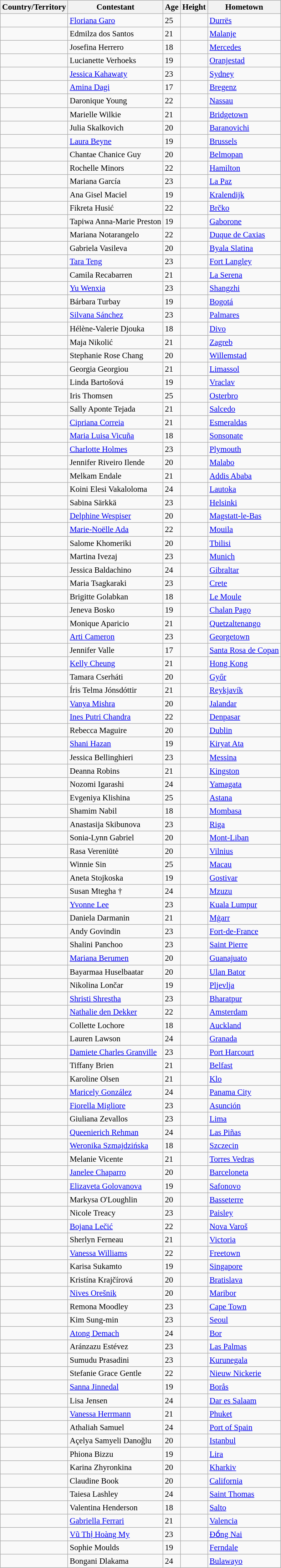<table class="wikitable sortable" style="font-size: 95%" border="2">
<tr>
<th>Country/Territory</th>
<th>Contestant</th>
<th>Age</th>
<th>Height</th>
<th>Hometown</th>
</tr>
<tr>
<td></td>
<td><a href='#'>Floriana Garo</a></td>
<td>25</td>
<td></td>
<td><a href='#'>Durrës</a></td>
</tr>
<tr>
<td></td>
<td>Edmilza dos Santos</td>
<td>21</td>
<td></td>
<td><a href='#'>Malanje</a></td>
</tr>
<tr>
<td></td>
<td>Josefina Herrero</td>
<td>18</td>
<td></td>
<td><a href='#'>Mercedes</a></td>
</tr>
<tr>
<td></td>
<td>Lucianette Verhoeks</td>
<td>19</td>
<td></td>
<td><a href='#'>Oranjestad</a></td>
</tr>
<tr>
<td></td>
<td><a href='#'>Jessica Kahawaty</a></td>
<td>23</td>
<td></td>
<td><a href='#'>Sydney</a></td>
</tr>
<tr>
<td></td>
<td><a href='#'>Amina Dagi</a></td>
<td>17</td>
<td></td>
<td><a href='#'>Bregenz</a></td>
</tr>
<tr>
<td></td>
<td>Daronique Young</td>
<td>22</td>
<td></td>
<td><a href='#'>Nassau</a></td>
</tr>
<tr>
<td></td>
<td>Marielle Wilkie</td>
<td>21</td>
<td></td>
<td><a href='#'>Bridgetown</a></td>
</tr>
<tr>
<td></td>
<td>Julia Skalkovich</td>
<td>20</td>
<td></td>
<td><a href='#'>Baranovichi</a></td>
</tr>
<tr>
<td></td>
<td><a href='#'>Laura Beyne</a></td>
<td>19</td>
<td></td>
<td><a href='#'>Brussels</a></td>
</tr>
<tr>
<td></td>
<td>Chantae Chanice Guy</td>
<td>20</td>
<td></td>
<td><a href='#'>Belmopan</a></td>
</tr>
<tr>
<td></td>
<td>Rochelle Minors</td>
<td>22</td>
<td></td>
<td><a href='#'>Hamilton</a></td>
</tr>
<tr>
<td></td>
<td>Mariana García</td>
<td>23</td>
<td></td>
<td><a href='#'>La Paz</a></td>
</tr>
<tr>
<td></td>
<td>Ana Gisel Maciel</td>
<td>19</td>
<td></td>
<td><a href='#'>Kralendijk</a></td>
</tr>
<tr>
<td></td>
<td>Fikreta Husić</td>
<td>22</td>
<td></td>
<td><a href='#'>Brčko</a></td>
</tr>
<tr>
<td></td>
<td>Tapiwa Anna-Marie Preston</td>
<td>19</td>
<td></td>
<td><a href='#'>Gaborone</a></td>
</tr>
<tr>
<td></td>
<td>Mariana Notarangelo</td>
<td>22</td>
<td></td>
<td><a href='#'>Duque de Caxias</a></td>
</tr>
<tr>
<td></td>
<td>Gabriela Vasileva</td>
<td>20</td>
<td></td>
<td><a href='#'>Byala Slatina</a></td>
</tr>
<tr>
<td></td>
<td><a href='#'>Tara Teng</a></td>
<td>23</td>
<td></td>
<td><a href='#'>Fort Langley</a></td>
</tr>
<tr>
<td></td>
<td>Camila Recabarren</td>
<td>21</td>
<td></td>
<td><a href='#'>La Serena</a></td>
</tr>
<tr>
<td></td>
<td><a href='#'>Yu Wenxia</a></td>
<td>23</td>
<td></td>
<td><a href='#'>Shangzhi</a></td>
</tr>
<tr>
<td></td>
<td>Bárbara Turbay</td>
<td>19</td>
<td></td>
<td><a href='#'>Bogotá</a></td>
</tr>
<tr>
<td></td>
<td><a href='#'>Silvana Sánchez</a></td>
<td>23</td>
<td></td>
<td><a href='#'>Palmares</a></td>
</tr>
<tr>
<td></td>
<td>Hélène-Valerie Djouka</td>
<td>18</td>
<td></td>
<td><a href='#'>Divo</a></td>
</tr>
<tr>
<td></td>
<td>Maja Nikolić</td>
<td>21</td>
<td></td>
<td><a href='#'>Zagreb</a></td>
</tr>
<tr>
<td></td>
<td>Stephanie Rose Chang</td>
<td>20</td>
<td></td>
<td><a href='#'>Willemstad</a></td>
</tr>
<tr>
<td></td>
<td>Georgia Georgiou</td>
<td>21</td>
<td></td>
<td><a href='#'>Limassol</a></td>
</tr>
<tr>
<td></td>
<td>Linda Bartošová</td>
<td>19</td>
<td></td>
<td><a href='#'>Vraclav</a></td>
</tr>
<tr>
<td></td>
<td>Iris Thomsen</td>
<td>25</td>
<td></td>
<td><a href='#'>Osterbro</a></td>
</tr>
<tr>
<td></td>
<td>Sally Aponte Tejada</td>
<td>21</td>
<td></td>
<td><a href='#'>Salcedo</a></td>
</tr>
<tr>
<td></td>
<td><a href='#'>Cipriana Correia</a></td>
<td>21</td>
<td></td>
<td><a href='#'>Esmeraldas</a></td>
</tr>
<tr>
<td></td>
<td><a href='#'>Maria Luisa Vicuña</a></td>
<td>18</td>
<td></td>
<td><a href='#'>Sonsonate</a></td>
</tr>
<tr>
<td></td>
<td><a href='#'>Charlotte Holmes</a></td>
<td>23</td>
<td></td>
<td><a href='#'>Plymouth</a></td>
</tr>
<tr>
<td></td>
<td>Jennifer Riveiro Ilende</td>
<td>20</td>
<td></td>
<td><a href='#'>Malabo</a></td>
</tr>
<tr>
<td></td>
<td>Melkam Endale</td>
<td>21</td>
<td></td>
<td><a href='#'>Addis Ababa</a></td>
</tr>
<tr>
<td></td>
<td>Koini Elesi Vakaloloma</td>
<td>24</td>
<td></td>
<td><a href='#'>Lautoka</a></td>
</tr>
<tr>
<td></td>
<td>Sabina Särkkä</td>
<td>23</td>
<td></td>
<td><a href='#'>Helsinki</a></td>
</tr>
<tr>
<td></td>
<td><a href='#'>Delphine Wespiser</a></td>
<td>20</td>
<td></td>
<td><a href='#'>Magstatt-le-Bas</a></td>
</tr>
<tr>
<td></td>
<td><a href='#'>Marie-Noëlle Ada</a></td>
<td>22</td>
<td></td>
<td><a href='#'>Mouila</a></td>
</tr>
<tr>
<td></td>
<td>Salome Khomeriki</td>
<td>20</td>
<td></td>
<td><a href='#'>Tbilisi</a></td>
</tr>
<tr>
<td></td>
<td>Martina Ivezaj</td>
<td>23</td>
<td></td>
<td><a href='#'>Munich</a></td>
</tr>
<tr>
<td></td>
<td>Jessica Baldachino</td>
<td>24</td>
<td></td>
<td><a href='#'>Gibraltar</a></td>
</tr>
<tr>
<td></td>
<td>Maria Tsagkaraki</td>
<td>23</td>
<td></td>
<td><a href='#'>Crete</a></td>
</tr>
<tr>
<td></td>
<td>Brigitte Golabkan</td>
<td>18</td>
<td></td>
<td><a href='#'>Le Moule</a></td>
</tr>
<tr>
<td></td>
<td>Jeneva Bosko</td>
<td>19</td>
<td></td>
<td><a href='#'>Chalan Pago</a></td>
</tr>
<tr>
<td></td>
<td>Monique Aparicio</td>
<td>21</td>
<td></td>
<td><a href='#'>Quetzaltenango</a></td>
</tr>
<tr>
<td></td>
<td><a href='#'>Arti Cameron</a></td>
<td>23</td>
<td></td>
<td><a href='#'>Georgetown</a></td>
</tr>
<tr>
<td></td>
<td>Jennifer Valle</td>
<td>17</td>
<td></td>
<td><a href='#'>Santa Rosa de Copan</a></td>
</tr>
<tr>
<td></td>
<td><a href='#'>Kelly Cheung</a></td>
<td>21</td>
<td></td>
<td><a href='#'>Hong Kong</a></td>
</tr>
<tr>
<td></td>
<td>Tamara Cserháti</td>
<td>20</td>
<td></td>
<td><a href='#'>Győr</a></td>
</tr>
<tr>
<td></td>
<td>Íris Telma Jónsdóttir</td>
<td>21</td>
<td></td>
<td><a href='#'>Reykjavík</a></td>
</tr>
<tr>
<td></td>
<td><a href='#'>Vanya Mishra</a></td>
<td>20</td>
<td></td>
<td><a href='#'>Jalandar</a></td>
</tr>
<tr>
<td></td>
<td><a href='#'>Ines Putri Chandra</a></td>
<td>22</td>
<td></td>
<td><a href='#'>Denpasar</a></td>
</tr>
<tr>
<td></td>
<td>Rebecca Maguire</td>
<td>20</td>
<td></td>
<td><a href='#'>Dublin</a></td>
</tr>
<tr>
<td></td>
<td><a href='#'>Shani Hazan</a></td>
<td>19</td>
<td></td>
<td><a href='#'>Kiryat Ata</a></td>
</tr>
<tr>
<td></td>
<td>Jessica Bellinghieri</td>
<td>23</td>
<td></td>
<td><a href='#'>Messina</a></td>
</tr>
<tr>
<td></td>
<td>Deanna Robins</td>
<td>21</td>
<td></td>
<td><a href='#'>Kingston</a></td>
</tr>
<tr>
<td></td>
<td>Nozomi Igarashi</td>
<td>24</td>
<td></td>
<td><a href='#'>Yamagata</a></td>
</tr>
<tr>
<td></td>
<td>Evgeniya Klishina</td>
<td>25</td>
<td></td>
<td><a href='#'>Astana</a></td>
</tr>
<tr>
<td></td>
<td>Shamim Nabil</td>
<td>18</td>
<td></td>
<td><a href='#'>Mombasa</a></td>
</tr>
<tr>
<td></td>
<td>Anastasija Skibunova</td>
<td>23</td>
<td></td>
<td><a href='#'>Riga</a></td>
</tr>
<tr>
<td></td>
<td>Sonia-Lynn Gabriel</td>
<td>20</td>
<td></td>
<td><a href='#'>Mont-Liban</a></td>
</tr>
<tr>
<td></td>
<td>Rasa Vereniūtė</td>
<td>20</td>
<td></td>
<td><a href='#'>Vilnius</a></td>
</tr>
<tr>
<td></td>
<td>Winnie Sin</td>
<td>25</td>
<td></td>
<td><a href='#'>Macau</a></td>
</tr>
<tr>
<td></td>
<td>Aneta Stojkoska</td>
<td>19</td>
<td></td>
<td><a href='#'>Gostivar</a></td>
</tr>
<tr>
<td></td>
<td>Susan Mtegha †</td>
<td>24</td>
<td></td>
<td><a href='#'>Mzuzu</a></td>
</tr>
<tr>
<td></td>
<td><a href='#'>Yvonne Lee</a></td>
<td>23</td>
<td></td>
<td><a href='#'>Kuala Lumpur</a></td>
</tr>
<tr>
<td></td>
<td>Daniela Darmanin</td>
<td>21</td>
<td></td>
<td><a href='#'>Mġarr</a></td>
</tr>
<tr>
<td></td>
<td>Andy Govindin</td>
<td>23</td>
<td></td>
<td><a href='#'>Fort-de-France</a></td>
</tr>
<tr>
<td></td>
<td>Shalini Panchoo</td>
<td>23</td>
<td></td>
<td><a href='#'>Saint Pierre</a></td>
</tr>
<tr>
<td></td>
<td><a href='#'>Mariana Berumen</a></td>
<td>20</td>
<td></td>
<td><a href='#'>Guanajuato</a></td>
</tr>
<tr>
<td></td>
<td>Bayarmaa Huselbaatar</td>
<td>20</td>
<td></td>
<td><a href='#'>Ulan Bator</a></td>
</tr>
<tr>
<td></td>
<td>Nikolina Lončar</td>
<td>19</td>
<td></td>
<td><a href='#'>Pljevlja</a></td>
</tr>
<tr>
<td></td>
<td><a href='#'>Shristi Shrestha</a></td>
<td>23</td>
<td></td>
<td><a href='#'>Bharatpur</a></td>
</tr>
<tr>
<td></td>
<td><a href='#'>Nathalie den Dekker</a></td>
<td>22</td>
<td></td>
<td><a href='#'>Amsterdam</a></td>
</tr>
<tr>
<td></td>
<td>Collette Lochore</td>
<td>18</td>
<td></td>
<td><a href='#'>Auckland</a></td>
</tr>
<tr>
<td></td>
<td>Lauren Lawson</td>
<td>24</td>
<td></td>
<td><a href='#'>Granada</a></td>
</tr>
<tr>
<td></td>
<td><a href='#'>Damiete Charles Granville</a></td>
<td>23</td>
<td></td>
<td><a href='#'>Port Harcourt</a></td>
</tr>
<tr>
<td></td>
<td>Tiffany Brien</td>
<td>21</td>
<td></td>
<td><a href='#'>Belfast</a></td>
</tr>
<tr>
<td></td>
<td>Karoline Olsen</td>
<td>21</td>
<td></td>
<td><a href='#'>Klo</a></td>
</tr>
<tr>
<td></td>
<td><a href='#'>Maricely González</a></td>
<td>24</td>
<td></td>
<td><a href='#'>Panama City</a></td>
</tr>
<tr>
<td></td>
<td><a href='#'>Fiorella Migliore</a></td>
<td>23</td>
<td></td>
<td><a href='#'>Asunción</a></td>
</tr>
<tr>
<td></td>
<td>Giuliana Zevallos</td>
<td>23</td>
<td></td>
<td><a href='#'>Lima</a></td>
</tr>
<tr>
<td></td>
<td><a href='#'>Queenierich Rehman</a></td>
<td>24</td>
<td></td>
<td><a href='#'>Las Piñas</a></td>
</tr>
<tr>
<td></td>
<td><a href='#'>Weronika Szmajdzińska</a></td>
<td>18</td>
<td></td>
<td><a href='#'>Szczecin</a></td>
</tr>
<tr>
<td></td>
<td>Melanie Vicente</td>
<td>21</td>
<td></td>
<td><a href='#'>Torres Vedras</a></td>
</tr>
<tr>
<td></td>
<td><a href='#'>Janelee Chaparro</a></td>
<td>20</td>
<td></td>
<td><a href='#'>Barceloneta</a></td>
</tr>
<tr>
<td></td>
<td><a href='#'>Elizaveta Golovanova</a></td>
<td>19</td>
<td></td>
<td><a href='#'>Safonovo</a></td>
</tr>
<tr>
<td></td>
<td>Markysa O'Loughlin</td>
<td>20</td>
<td></td>
<td><a href='#'>Basseterre</a></td>
</tr>
<tr>
<td></td>
<td>Nicole Treacy</td>
<td>23</td>
<td></td>
<td><a href='#'>Paisley</a></td>
</tr>
<tr>
<td></td>
<td><a href='#'>Bojana Lečić</a></td>
<td>22</td>
<td></td>
<td><a href='#'>Nova Varoš</a></td>
</tr>
<tr>
<td></td>
<td>Sherlyn Ferneau</td>
<td>21</td>
<td></td>
<td><a href='#'>Victoria</a></td>
</tr>
<tr>
<td></td>
<td><a href='#'>Vanessa Williams</a></td>
<td>22</td>
<td></td>
<td><a href='#'>Freetown</a></td>
</tr>
<tr>
<td></td>
<td>Karisa Sukamto</td>
<td>19</td>
<td></td>
<td><a href='#'>Singapore</a></td>
</tr>
<tr>
<td></td>
<td>Kristína Krajčírová</td>
<td>20</td>
<td></td>
<td><a href='#'>Bratislava</a></td>
</tr>
<tr>
<td></td>
<td><a href='#'>Nives Orešnik</a></td>
<td>20</td>
<td></td>
<td><a href='#'>Maribor</a></td>
</tr>
<tr>
<td></td>
<td>Remona Moodley</td>
<td>23</td>
<td></td>
<td><a href='#'>Cape Town</a></td>
</tr>
<tr>
<td></td>
<td>Kim Sung-min</td>
<td>23</td>
<td></td>
<td><a href='#'>Seoul</a></td>
</tr>
<tr>
<td></td>
<td><a href='#'>Atong Demach</a></td>
<td>24</td>
<td></td>
<td><a href='#'>Bor</a></td>
</tr>
<tr>
<td></td>
<td>Aránzazu Estévez</td>
<td>23</td>
<td></td>
<td><a href='#'>Las Palmas</a></td>
</tr>
<tr>
<td></td>
<td>Sumudu Prasadini</td>
<td>23</td>
<td></td>
<td><a href='#'>Kurunegala</a></td>
</tr>
<tr>
<td></td>
<td>Stefanie Grace Gentle</td>
<td>22</td>
<td></td>
<td><a href='#'>Nieuw Nickerie</a></td>
</tr>
<tr>
<td></td>
<td><a href='#'>Sanna Jinnedal</a></td>
<td>19</td>
<td></td>
<td><a href='#'>Borås</a></td>
</tr>
<tr>
<td></td>
<td>Lisa Jensen</td>
<td>24</td>
<td></td>
<td><a href='#'>Dar es Salaam</a></td>
</tr>
<tr>
<td></td>
<td><a href='#'>Vanessa Herrmann</a></td>
<td>21</td>
<td></td>
<td><a href='#'>Phuket</a></td>
</tr>
<tr>
<td></td>
<td>Athaliah Samuel</td>
<td>24</td>
<td></td>
<td><a href='#'>Port of Spain</a></td>
</tr>
<tr>
<td></td>
<td>Açelya Samyeli Danoğlu</td>
<td>20</td>
<td></td>
<td><a href='#'>Istanbul</a></td>
</tr>
<tr>
<td></td>
<td>Phiona Bizzu</td>
<td>19</td>
<td></td>
<td><a href='#'>Lira</a></td>
</tr>
<tr>
<td></td>
<td>Karina Zhyronkina</td>
<td>20</td>
<td></td>
<td><a href='#'>Kharkiv</a></td>
</tr>
<tr>
<td></td>
<td>Claudine Book</td>
<td>20</td>
<td></td>
<td><a href='#'>California</a></td>
</tr>
<tr>
<td></td>
<td>Taiesa Lashley</td>
<td>24</td>
<td></td>
<td><a href='#'>Saint Thomas</a></td>
</tr>
<tr>
<td></td>
<td>Valentina Henderson</td>
<td>18</td>
<td></td>
<td><a href='#'>Salto</a></td>
</tr>
<tr>
<td></td>
<td><a href='#'>Gabriella Ferrari</a></td>
<td>21</td>
<td></td>
<td><a href='#'>Valencia</a></td>
</tr>
<tr>
<td></td>
<td><a href='#'>Vũ Thị Hoàng My</a></td>
<td>23</td>
<td></td>
<td><a href='#'>Đồng Nai</a></td>
</tr>
<tr>
<td></td>
<td>Sophie Moulds</td>
<td>19</td>
<td></td>
<td><a href='#'>Ferndale</a></td>
</tr>
<tr>
<td></td>
<td>Bongani Dlakama</td>
<td>24</td>
<td></td>
<td><a href='#'>Bulawayo</a></td>
</tr>
</table>
